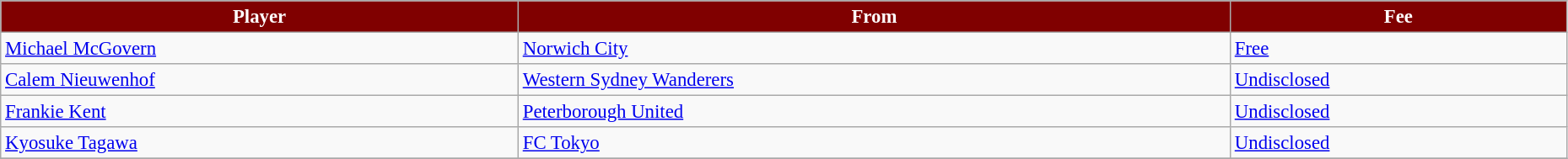<table class="wikitable" style="text-align:left; font-size:95%;width:98%;">
<tr>
<th style="background:maroon; color:white;">Player</th>
<th style="background:maroon; color:white;">From</th>
<th style="background:maroon; color:white;">Fee</th>
</tr>
<tr>
<td> <a href='#'>Michael McGovern</a></td>
<td> <a href='#'>Norwich City</a></td>
<td><a href='#'>Free</a></td>
</tr>
<tr>
<td> <a href='#'>Calem Nieuwenhof</a></td>
<td> <a href='#'>Western Sydney Wanderers</a></td>
<td><a href='#'>Undisclosed</a></td>
</tr>
<tr>
<td> <a href='#'>Frankie Kent</a></td>
<td> <a href='#'>Peterborough United</a></td>
<td><a href='#'>Undisclosed</a></td>
</tr>
<tr>
<td> <a href='#'>Kyosuke Tagawa</a></td>
<td> <a href='#'>FC Tokyo</a></td>
<td><a href='#'>Undisclosed</a></td>
</tr>
<tr>
</tr>
</table>
